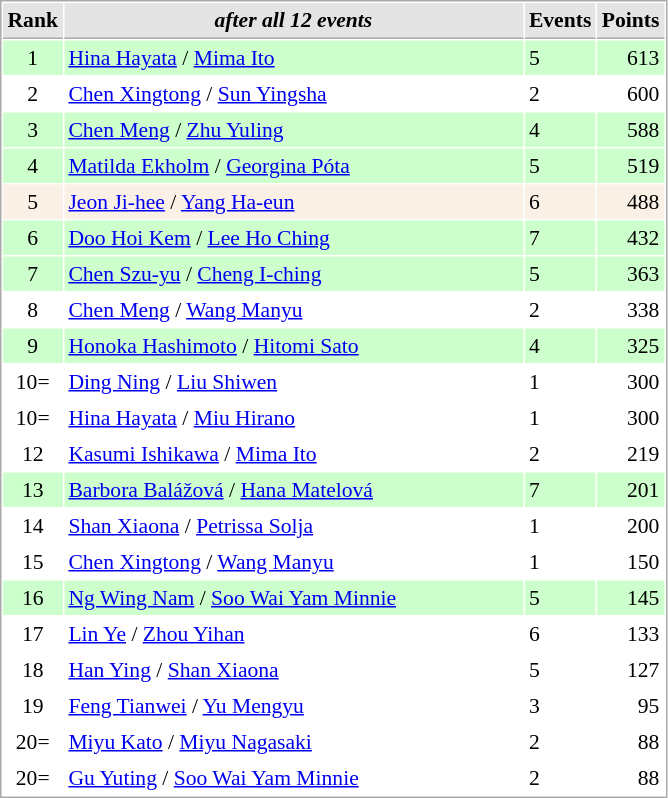<table cellspacing="1" cellpadding="3" style="border:1px solid #aaa; font-size:90%;">
<tr style="background:#e4e4e4;">
<th style="border-bottom:1px solid #aaa; width:10px;">Rank</th>
<th style="border-bottom:1px solid #aaa; width:300px; white-space:nowrap;"><em>after all 12 events</em></th>
<th style="border-bottom:1px solid #aaa; width:20px;">Events</th>
<th style="border-bottom:1px solid #aaa; width:20px;">Points</th>
</tr>
<tr bgcolor="#ccffcc">
<td style="text-align:center;">1</td>
<td> <a href='#'>Hina Hayata</a> /  <a href='#'>Mima Ito</a></td>
<td>5</td>
<td align="right">613</td>
</tr>
<tr bgcolor="#ffffff">
<td style="text-align:center;">2</td>
<td> <a href='#'>Chen Xingtong</a> /  <a href='#'>Sun Yingsha</a></td>
<td>2</td>
<td align="right">600</td>
</tr>
<tr bgcolor="#ccffcc">
<td style="text-align:center;">3</td>
<td> <a href='#'>Chen Meng</a> /  <a href='#'>Zhu Yuling</a></td>
<td>4</td>
<td align="right">588</td>
</tr>
<tr bgcolor="#ccffcc">
<td style="text-align:center;">4</td>
<td> <a href='#'>Matilda Ekholm</a> /  <a href='#'>Georgina Póta</a></td>
<td>5</td>
<td align="right">519</td>
</tr>
<tr bgcolor="#faf0e6">
<td style="text-align:center;">5</td>
<td> <a href='#'>Jeon Ji-hee</a> /  <a href='#'>Yang Ha-eun</a></td>
<td>6</td>
<td align="right">488</td>
</tr>
<tr bgcolor="#ccffcc">
<td style="text-align:center;">6</td>
<td> <a href='#'>Doo Hoi Kem</a> /  <a href='#'>Lee Ho Ching</a></td>
<td>7</td>
<td align="right">432</td>
</tr>
<tr bgcolor="#ccffcc">
<td style="text-align:center;">7</td>
<td> <a href='#'>Chen Szu-yu</a> /  <a href='#'>Cheng I-ching</a></td>
<td>5</td>
<td align="right">363</td>
</tr>
<tr bgcolor="#ffffff">
<td style="text-align:center;">8</td>
<td> <a href='#'>Chen Meng</a> /  <a href='#'>Wang Manyu</a></td>
<td>2</td>
<td align="right">338</td>
</tr>
<tr bgcolor="#ccffcc">
<td style="text-align:center;">9</td>
<td> <a href='#'>Honoka Hashimoto</a> /  <a href='#'>Hitomi Sato</a></td>
<td>4</td>
<td align="right">325</td>
</tr>
<tr bgcolor="#ffffff">
<td style="text-align:center;">10=</td>
<td> <a href='#'>Ding Ning</a> /  <a href='#'>Liu Shiwen</a></td>
<td>1</td>
<td align="right">300</td>
</tr>
<tr bgcolor="#ffffff">
<td style="text-align:center;">10=</td>
<td> <a href='#'>Hina Hayata</a> /  <a href='#'>Miu Hirano</a></td>
<td>1</td>
<td align="right">300</td>
</tr>
<tr bgcolor="#ffffff">
<td style="text-align:center;">12</td>
<td> <a href='#'>Kasumi Ishikawa</a> /  <a href='#'>Mima Ito</a></td>
<td>2</td>
<td align="right">219</td>
</tr>
<tr bgcolor="#ccffcc">
<td style="text-align:center;">13</td>
<td> <a href='#'>Barbora Balážová</a> /  <a href='#'>Hana Matelová</a></td>
<td>7</td>
<td align="right">201</td>
</tr>
<tr bgcolor="#ffffff">
<td style="text-align:center;">14</td>
<td> <a href='#'>Shan Xiaona</a> /  <a href='#'>Petrissa Solja</a></td>
<td>1</td>
<td align="right">200</td>
</tr>
<tr bgcolor="#ffffff">
<td style="text-align:center;">15</td>
<td> <a href='#'>Chen Xingtong</a> /  <a href='#'>Wang Manyu</a></td>
<td>1</td>
<td align="right">150</td>
</tr>
<tr bgcolor="#ccffcc">
<td style="text-align:center;">16</td>
<td> <a href='#'>Ng Wing Nam</a> /  <a href='#'>Soo Wai Yam Minnie</a></td>
<td>5</td>
<td align="right">145</td>
</tr>
<tr bgcolor="#ffffff">
<td style="text-align:center;">17</td>
<td> <a href='#'>Lin Ye</a> /  <a href='#'>Zhou Yihan</a></td>
<td>6</td>
<td align="right">133</td>
</tr>
<tr bgcolor="#ffffff">
<td style="text-align:center;">18</td>
<td> <a href='#'>Han Ying</a> /  <a href='#'>Shan Xiaona</a></td>
<td>5</td>
<td align="right">127</td>
</tr>
<tr bgcolor="#ffffff">
<td style="text-align:center;">19</td>
<td> <a href='#'>Feng Tianwei</a> /  <a href='#'>Yu Mengyu</a></td>
<td>3</td>
<td align="right">95</td>
</tr>
<tr bgcolor="#ffffff">
<td style="text-align:center;">20=</td>
<td> <a href='#'>Miyu Kato</a> /  <a href='#'>Miyu Nagasaki</a></td>
<td>2</td>
<td align="right">88</td>
</tr>
<tr bgcolor="#ffffff">
<td style="text-align:center;">20=</td>
<td> <a href='#'>Gu Yuting</a> /  <a href='#'>Soo Wai Yam Minnie</a></td>
<td>2</td>
<td align="right">88</td>
</tr>
</table>
